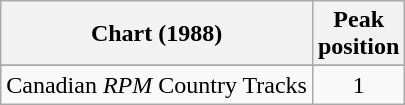<table class="wikitable sortable">
<tr>
<th align="left">Chart (1988)</th>
<th align="center">Peak<br>position</th>
</tr>
<tr>
</tr>
<tr>
<td align="left">Canadian <em>RPM</em> Country Tracks</td>
<td align="center">1</td>
</tr>
</table>
